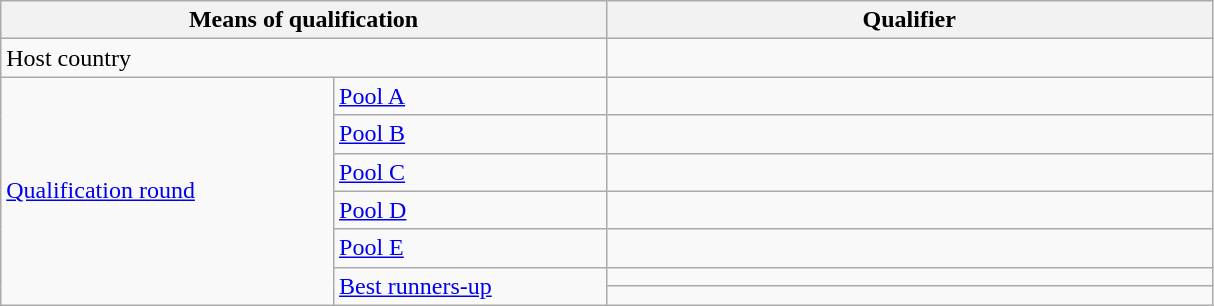<table class="wikitable">
<tr>
<th colspan=2 width=30%>Means of qualification</th>
<th width=30%>Qualifier</th>
</tr>
<tr>
<td colspan=2>Host country</td>
<td></td>
</tr>
<tr>
<td rowspan=7><a href='#'>Qualification round</a></td>
<td><a href='#'>Pool A</a></td>
<td></td>
</tr>
<tr>
<td><a href='#'>Pool B</a></td>
<td></td>
</tr>
<tr>
<td><a href='#'>Pool C</a></td>
<td></td>
</tr>
<tr>
<td><a href='#'>Pool D</a></td>
<td></td>
</tr>
<tr>
<td><a href='#'>Pool E</a></td>
<td></td>
</tr>
<tr>
<td rowspan=2><a href='#'>Best runners-up</a></td>
<td></td>
</tr>
<tr>
<td></td>
</tr>
</table>
